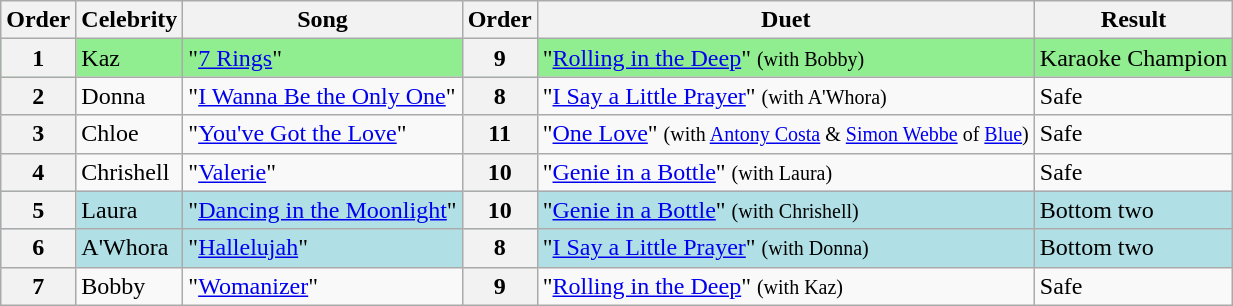<table class="wikitable sortable collapsed">
<tr style="text-align:Center; background:#cc;">
<th>Order</th>
<th>Celebrity</th>
<th>Song</th>
<th>Order</th>
<th>Duet</th>
<th>Result</th>
</tr>
<tr style="background:lightgreen;">
<th>1</th>
<td>Kaz</td>
<td>"<a href='#'>7 Rings</a>"</td>
<th>9</th>
<td>"<a href='#'>Rolling in the Deep</a>" <small>(with Bobby)</small></td>
<td>Karaoke Champion</td>
</tr>
<tr>
<th>2</th>
<td>Donna</td>
<td>"<a href='#'>I Wanna Be the Only One</a>"</td>
<th>8</th>
<td>"<a href='#'>I Say a Little Prayer</a>" <small>(with A'Whora)</small></td>
<td>Safe</td>
</tr>
<tr>
<th>3</th>
<td>Chloe</td>
<td>"<a href='#'>You've Got the Love</a>"</td>
<th>11</th>
<td>"<a href='#'>One Love</a>" <small>(with <a href='#'>Antony Costa</a> & <a href='#'>Simon Webbe</a> of <a href='#'>Blue</a>)</small></td>
<td>Safe</td>
</tr>
<tr>
<th>4</th>
<td>Chrishell</td>
<td>"<a href='#'>Valerie</a>"</td>
<th>10</th>
<td>"<a href='#'>Genie in a Bottle</a>" <small>(with Laura)</small></td>
<td>Safe</td>
</tr>
<tr style="background:#b0e0e6;">
<th>5</th>
<td>Laura</td>
<td>"<a href='#'>Dancing in the Moonlight</a>"</td>
<th>10</th>
<td>"<a href='#'>Genie in a Bottle</a>" <small>(with Chrishell)</small></td>
<td>Bottom two</td>
</tr>
<tr style="background:#b0e0e6;">
<th>6</th>
<td>A'Whora</td>
<td>"<a href='#'>Hallelujah</a>"</td>
<th>8</th>
<td>"<a href='#'>I Say a Little Prayer</a>" <small>(with Donna)</small></td>
<td>Bottom two</td>
</tr>
<tr>
<th>7</th>
<td>Bobby</td>
<td>"<a href='#'>Womanizer</a>"</td>
<th>9</th>
<td>"<a href='#'>Rolling in the Deep</a>" <small>(with Kaz)</small></td>
<td>Safe</td>
</tr>
</table>
